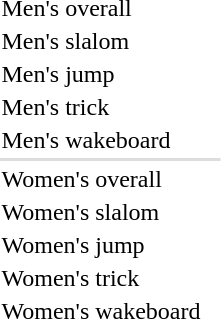<table>
<tr>
<td>Men's overall</td>
<td></td>
<td></td>
<td></td>
</tr>
<tr>
<td>Men's slalom</td>
<td></td>
<td></td>
<td></td>
</tr>
<tr>
<td>Men's jump</td>
<td></td>
<td></td>
<td></td>
</tr>
<tr>
<td>Men's trick</td>
<td></td>
<td></td>
<td></td>
</tr>
<tr>
<td>Men's wakeboard</td>
<td></td>
<td></td>
<td></td>
</tr>
<tr bgcolor=#dddddd>
<td colspan=4></td>
</tr>
<tr>
<td>Women's overall</td>
<td></td>
<td></td>
<td></td>
</tr>
<tr>
<td>Women's slalom</td>
<td></td>
<td></td>
<td></td>
</tr>
<tr>
<td>Women's jump</td>
<td></td>
<td></td>
<td></td>
</tr>
<tr>
<td>Women's trick</td>
<td></td>
<td></td>
<td></td>
</tr>
<tr>
<td>Women's wakeboard</td>
<td></td>
<td></td>
<td></td>
</tr>
</table>
